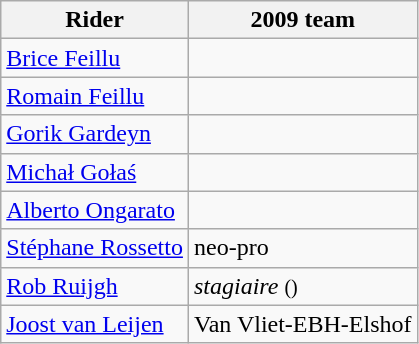<table class="wikitable">
<tr>
<th>Rider</th>
<th>2009 team</th>
</tr>
<tr>
<td><a href='#'>Brice Feillu</a></td>
<td></td>
</tr>
<tr>
<td><a href='#'>Romain Feillu</a></td>
<td></td>
</tr>
<tr>
<td><a href='#'>Gorik Gardeyn</a></td>
<td></td>
</tr>
<tr>
<td><a href='#'>Michał Gołaś</a></td>
<td></td>
</tr>
<tr>
<td><a href='#'>Alberto Ongarato</a></td>
<td></td>
</tr>
<tr>
<td><a href='#'>Stéphane Rossetto</a></td>
<td>neo-pro</td>
</tr>
<tr>
<td><a href='#'>Rob Ruijgh</a></td>
<td><em>stagiaire</em> <small>()</small></td>
</tr>
<tr>
<td><a href='#'>Joost van Leijen</a></td>
<td>Van Vliet-EBH-Elshof</td>
</tr>
</table>
